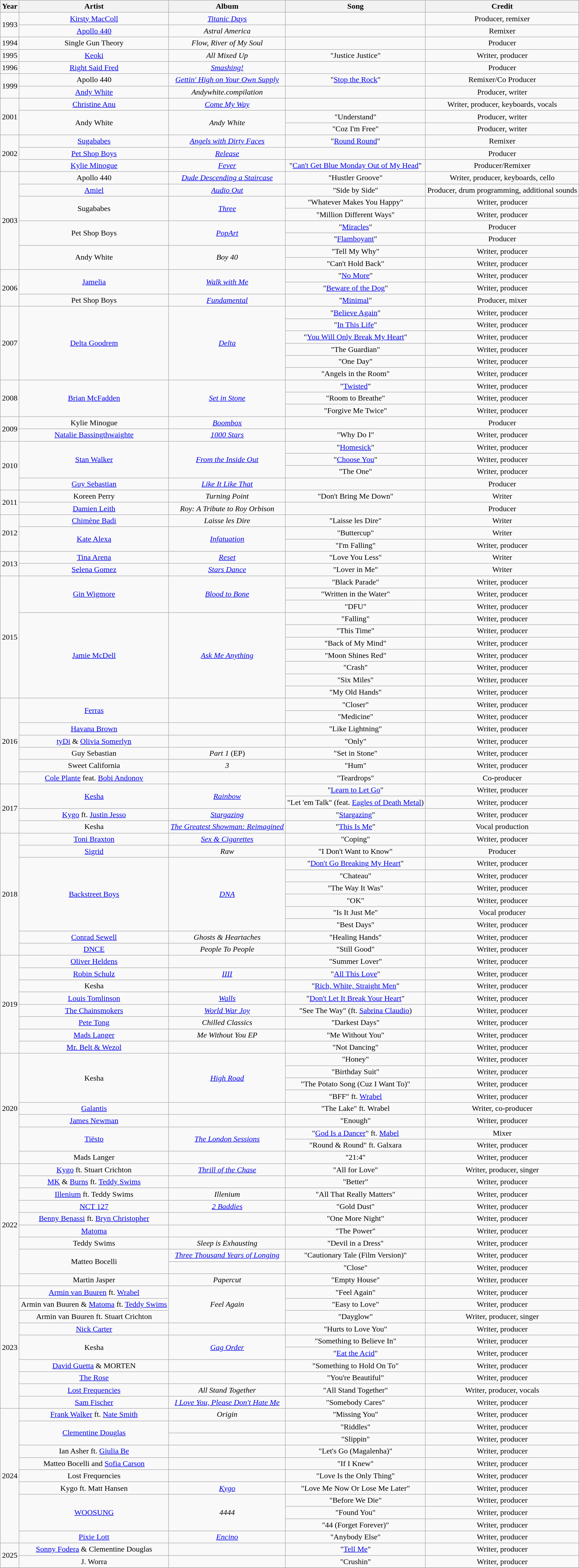<table class="wikitable plainrowheaders" style="text-align:center;">
<tr>
<th>Year</th>
<th>Artist</th>
<th>Album</th>
<th>Song</th>
<th>Credit</th>
</tr>
<tr>
<td rowspan="2">1993</td>
<td rowspan="1"><a href='#'>Kirsty MacColl</a></td>
<td rowspan="1"><em><a href='#'>Titanic Days</a></em></td>
<td></td>
<td>Producer, remixer</td>
</tr>
<tr>
<td rowspan="1"><a href='#'>Apollo 440</a></td>
<td rowspan="1"><em>Astral America</em></td>
<td></td>
<td>Remixer</td>
</tr>
<tr>
<td rowspan="1">1994</td>
<td rowspan="1">Single Gun Theory</td>
<td rowspan="1"><em>Flow, River of My Soul</em></td>
<td></td>
<td>Producer</td>
</tr>
<tr>
<td rowspan="1">1995</td>
<td rowspan="1"><a href='#'>Keoki</a></td>
<td rowspan="1"><em>All Mixed Up</em></td>
<td>"Justice Justice"</td>
<td>Writer, producer</td>
</tr>
<tr>
<td rowspan="1">1996</td>
<td rowspan="1"><a href='#'>Right Said Fred</a></td>
<td rowspan="1"><em><a href='#'>Smashing!</a></em></td>
<td></td>
<td>Producer</td>
</tr>
<tr>
<td rowspan="2">1999</td>
<td rowspan="1">Apollo 440</td>
<td><em><a href='#'>Gettin' High on Your Own Supply</a></em></td>
<td rowspan="1">"<a href='#'>Stop the Rock</a>"</td>
<td>Remixer/Co Producer</td>
</tr>
<tr>
<td rowspan="1"><a href='#'>Andy White</a></td>
<td rowspan="1"><em>Andywhite.compilation</em></td>
<td></td>
<td>Producer, writer</td>
</tr>
<tr>
<td rowspan="3">2001</td>
<td rowspan="1"><a href='#'>Christine Anu</a></td>
<td rowspan="1"><em><a href='#'>Come My Way</a></em></td>
<td></td>
<td>Writer, producer, keyboards, vocals</td>
</tr>
<tr>
<td rowspan="2">Andy White</td>
<td rowspan="2"><em>Andy White</em></td>
<td>"Understand"</td>
<td>Producer, writer</td>
</tr>
<tr>
<td>"Coz I'm Free"</td>
<td>Producer, writer</td>
</tr>
<tr>
<td rowspan="3">2002</td>
<td rowspan="1"><a href='#'>Sugababes</a></td>
<td><em><a href='#'>Angels with Dirty Faces</a></em></td>
<td rowspan="1">"<a href='#'>Round Round</a>"</td>
<td>Remixer</td>
</tr>
<tr>
<td rowspan="1"><a href='#'>Pet Shop Boys</a></td>
<td rowspan="1"><em><a href='#'>Release</a></em></td>
<td></td>
<td>Producer</td>
</tr>
<tr>
<td rowspan="1"><a href='#'>Kylie Minogue</a></td>
<td rowspan="1"><em><a href='#'>Fever</a></em></td>
<td rowspan="1">"<a href='#'>Can't Get Blue Monday Out of My Head</a>"</td>
<td>Producer/Remixer</td>
</tr>
<tr>
<td rowspan="8">2003</td>
<td rowspan="1">Apollo 440</td>
<td rowspan="1"><em><a href='#'>Dude Descending a Staircase</a></em></td>
<td rowspan="1">"Hustler Groove"</td>
<td>Writer, producer, keyboards, cello</td>
</tr>
<tr>
<td rowspan="1"><a href='#'>Amiel</a></td>
<td rowspan="1"><em><a href='#'>Audio Out</a></em></td>
<td rowspan="1">"Side by Side"</td>
<td>Producer, drum programming, additional sounds</td>
</tr>
<tr>
<td rowspan="2">Sugababes</td>
<td rowspan="2"><em><a href='#'>Three</a></em></td>
<td rowspan="1">"Whatever Makes You Happy"</td>
<td>Writer, producer</td>
</tr>
<tr>
<td rowspan="1">"Million Different Ways"</td>
<td>Writer, producer</td>
</tr>
<tr>
<td rowspan="2">Pet Shop Boys</td>
<td rowspan="2"><em><a href='#'>PopArt</a></em></td>
<td rowspan="1">"<a href='#'>Miracles</a>"</td>
<td>Producer</td>
</tr>
<tr>
<td rowspan="1">"<a href='#'>Flamboyant</a>"</td>
<td>Producer</td>
</tr>
<tr>
<td rowspan="2">Andy White</td>
<td rowspan="2"><em>Boy 40</em></td>
<td rowspan="1">"Tell My Why"</td>
<td>Writer, producer</td>
</tr>
<tr>
<td rowspan="1">"Can't Hold Back"</td>
<td>Writer, producer</td>
</tr>
<tr>
<td rowspan="3">2006</td>
<td rowspan="2"><a href='#'>Jamelia</a></td>
<td rowspan="2"><em><a href='#'>Walk with Me</a></em></td>
<td rowspan="1">"<a href='#'>No More</a>"</td>
<td>Writer, producer</td>
</tr>
<tr>
<td rowspan="1">"<a href='#'>Beware of the Dog</a>"</td>
<td>Writer, producer</td>
</tr>
<tr>
<td rowspan="1">Pet Shop Boys</td>
<td rowspan="1"><em><a href='#'>Fundamental</a></em></td>
<td rowspan="1">"<a href='#'>Minimal</a>"</td>
<td>Producer, mixer</td>
</tr>
<tr>
<td rowspan="6">2007</td>
<td rowspan="6"><a href='#'>Delta Goodrem</a></td>
<td rowspan="6"><em><a href='#'>Delta</a></em></td>
<td rowspan="1">"<a href='#'>Believe Again</a>"</td>
<td>Writer, producer</td>
</tr>
<tr>
<td rowspan="1">"<a href='#'>In This Life</a>"</td>
<td>Writer, producer</td>
</tr>
<tr>
<td rowspan="1">"<a href='#'>You Will Only Break My Heart</a>"</td>
<td>Writer, producer</td>
</tr>
<tr>
<td rowspan="1">"The Guardian"</td>
<td>Writer, producer</td>
</tr>
<tr>
<td rowspan="1">"One Day"</td>
<td>Writer, producer</td>
</tr>
<tr>
<td rowspan="1">"Angels in the Room"</td>
<td>Writer, producer</td>
</tr>
<tr>
<td rowspan="3">2008</td>
<td rowspan="3"><a href='#'>Brian McFadden</a></td>
<td rowspan="3"><em><a href='#'>Set in Stone</a></em></td>
<td rowspan="1">"<a href='#'>Twisted</a>"</td>
<td>Writer, producer</td>
</tr>
<tr>
<td rowspan="1">"Room to Breathe"</td>
<td>Writer, producer</td>
</tr>
<tr>
<td rowspan="1">"Forgive Me Twice"</td>
<td>Writer, producer</td>
</tr>
<tr>
<td rowspan="2">2009</td>
<td rowspan="1">Kylie Minogue</td>
<td rowspan="1"><em><a href='#'>Boombox</a></em></td>
<td></td>
<td>Producer</td>
</tr>
<tr>
<td rowspan="1"><a href='#'>Natalie Bassingthwaighte</a></td>
<td rowspan="1"><em><a href='#'>1000 Stars</a></em></td>
<td rowspan="1">"Why Do I"</td>
<td>Writer, producer</td>
</tr>
<tr>
<td rowspan="4">2010</td>
<td rowspan="3"><a href='#'>Stan Walker</a></td>
<td rowspan="3"><em><a href='#'>From the Inside Out</a></em></td>
<td rowspan="1">"<a href='#'>Homesick</a>"</td>
<td>Writer, producer</td>
</tr>
<tr>
<td rowspan="1">"<a href='#'>Choose You</a>"</td>
<td>Writer, producer</td>
</tr>
<tr>
<td rowspan="1">"The One"</td>
<td>Writer, producer</td>
</tr>
<tr>
<td rowspan="1"><a href='#'>Guy Sebastian</a></td>
<td rowspan="1"><em><a href='#'>Like It Like That</a></em></td>
<td></td>
<td>Producer</td>
</tr>
<tr>
<td rowspan="2">2011</td>
<td rowspan="1">Koreen Perry</td>
<td rowspan="1"><em>Turning Point</em></td>
<td rowspan="1">"Don't Bring Me Down"</td>
<td>Writer</td>
</tr>
<tr>
<td rowspan="1"><a href='#'>Damien Leith</a></td>
<td rowspan="1"><em>Roy: A Tribute to Roy Orbison</em></td>
<td></td>
<td>Producer</td>
</tr>
<tr>
<td rowspan="3">2012</td>
<td rowspan="1"><a href='#'>Chimène Badi</a></td>
<td rowspan="1"><em>Laisse les Dire</em></td>
<td rowspan="1">"Laisse les Dire"</td>
<td>Writer</td>
</tr>
<tr>
<td rowspan="2"><a href='#'>Kate Alexa</a></td>
<td rowspan="2"><em><a href='#'>Infatuation</a></em></td>
<td rowspan="1">"Buttercup"</td>
<td>Writer</td>
</tr>
<tr>
<td rowspan="1">"I'm Falling"</td>
<td>Writer, producer</td>
</tr>
<tr>
<td rowspan="2">2013</td>
<td rowspan="1"><a href='#'>Tina Arena</a></td>
<td rowspan="1"><em><a href='#'>Reset</a></em></td>
<td rowspan="1">"Love You Less"</td>
<td>Writer</td>
</tr>
<tr>
<td rowspan="1"><a href='#'>Selena Gomez</a></td>
<td rowspan="1"><em><a href='#'>Stars Dance</a></em></td>
<td rowspan="1">"Lover in Me"</td>
<td>Writer</td>
</tr>
<tr>
<td rowspan="10">2015</td>
<td rowspan="3"><a href='#'>Gin Wigmore</a></td>
<td rowspan="3"><em><a href='#'>Blood to Bone</a></em></td>
<td rowspan="1">"Black Parade"</td>
<td>Writer, producer</td>
</tr>
<tr>
<td rowspan="1">"Written in the Water"</td>
<td>Writer, producer</td>
</tr>
<tr>
<td rowspan="1">"DFU"</td>
<td>Writer, producer</td>
</tr>
<tr>
<td rowspan="7"><a href='#'>Jamie McDell</a></td>
<td rowspan="7"><em><a href='#'>Ask Me Anything</a></em></td>
<td rowspan="1">"Falling"</td>
<td>Writer, producer</td>
</tr>
<tr>
<td rowspan="1">"This Time"</td>
<td>Writer, producer</td>
</tr>
<tr>
<td rowspan="1">"Back of My Mind"</td>
<td>Writer, producer</td>
</tr>
<tr>
<td rowspan="1">"Moon Shines Red"</td>
<td>Writer, producer</td>
</tr>
<tr>
<td rowspan="1">"Crash"</td>
<td>Writer, producer</td>
</tr>
<tr>
<td rowspan="1">"Six Miles"</td>
<td>Writer, producer</td>
</tr>
<tr>
<td rowspan="1">"My Old Hands"</td>
<td>Writer, producer</td>
</tr>
<tr>
<td rowspan="7">2016</td>
<td rowspan="2"><a href='#'>Ferras</a></td>
<td rowspan="2"></td>
<td rowspan="1">"Closer"</td>
<td>Writer, producer</td>
</tr>
<tr>
<td rowspan="1">"Medicine"</td>
<td>Writer, producer</td>
</tr>
<tr>
<td rowspan="1"><a href='#'>Havana Brown</a></td>
<td></td>
<td rowspan="1">"Like Lightning"</td>
<td>Writer, producer</td>
</tr>
<tr>
<td rowspan="1"><a href='#'>tyDi</a> & <a href='#'>Olivia Somerlyn</a></td>
<td></td>
<td rowspan="1">"Only"</td>
<td>Writer, producer</td>
</tr>
<tr>
<td rowspan="1">Guy Sebastian</td>
<td rowspan="1"><em>Part 1</em> (EP)</td>
<td rowspan="1">"Set in Stone"</td>
<td>Writer, producer</td>
</tr>
<tr>
<td rowspan="1">Sweet California</td>
<td rowspan="1"><em>3</em></td>
<td rowspan="1">"Hum"</td>
<td>Writer, producer</td>
</tr>
<tr>
<td rowspan="1"><a href='#'>Cole Plante</a> feat. <a href='#'>Bobi Andonov</a></td>
<td></td>
<td rowspan="1">"Teardrops"</td>
<td>Co-producer</td>
</tr>
<tr>
<td rowspan="4">2017</td>
<td rowspan="2"><a href='#'>Kesha</a></td>
<td rowspan="2"><em><a href='#'>Rainbow</a></em></td>
<td rowspan="1">"<a href='#'>Learn to Let Go</a>"</td>
<td>Writer, producer</td>
</tr>
<tr>
<td rowspan="1">"Let 'em Talk" (feat. <a href='#'>Eagles of Death Metal</a>)</td>
<td>Writer, producer</td>
</tr>
<tr>
<td rowspan="1"><a href='#'>Kygo</a> ft. <a href='#'>Justin Jesso</a></td>
<td rowspan="1"><em><a href='#'>Stargazing</a></em></td>
<td rowspan="1">"<a href='#'>Stargazing</a>"</td>
<td>Writer, producer</td>
</tr>
<tr>
<td rowspan="1">Kesha</td>
<td rowspan="1"><em><a href='#'>The Greatest Showman: Reimagined</a></em></td>
<td rowspan="1">"<a href='#'>This Is Me</a>"</td>
<td>Vocal production</td>
</tr>
<tr>
<td rowspan="10">2018</td>
<td rowspan="1"><a href='#'>Toni Braxton</a></td>
<td rowspan="1"><em><a href='#'>Sex & Cigarettes</a></em></td>
<td rowspan="1">"Coping"</td>
<td>Writer, producer</td>
</tr>
<tr>
<td rowspan="1"><a href='#'>Sigrid</a></td>
<td rowspan="1"><em>Raw</em></td>
<td rowspan="1">"I Don't Want to Know"</td>
<td>Producer</td>
</tr>
<tr>
<td rowspan="6"><a href='#'>Backstreet Boys</a></td>
<td rowspan="6"><em><a href='#'>DNA</a></em></td>
<td rowspan="1">"<a href='#'>Don't Go Breaking My Heart</a>"</td>
<td>Writer, producer</td>
</tr>
<tr>
<td rowspan="1">"Chateau"</td>
<td>Writer, producer</td>
</tr>
<tr>
<td rowspan="1">"The Way It Was"</td>
<td>Writer, producer</td>
</tr>
<tr>
<td rowspan="1">"OK"</td>
<td>Writer, producer</td>
</tr>
<tr>
<td rowspan="1">"Is It Just Me"</td>
<td>Vocal producer</td>
</tr>
<tr>
<td rowspan="1">"Best Days"</td>
<td>Writer, producer</td>
</tr>
<tr>
<td rowspan="1"><a href='#'>Conrad Sewell</a></td>
<td rowspan="1"><em>Ghosts & Heartaches</em></td>
<td rowspan="1">"Healing Hands"</td>
<td>Writer, producer</td>
</tr>
<tr>
<td><a href='#'>DNCE</a></td>
<td><em>People To People</em></td>
<td>"Still Good"</td>
<td>Writer, producer</td>
</tr>
<tr>
<td rowspan="8">2019</td>
<td rowspan="1"><a href='#'>Oliver Heldens</a></td>
<td rowspan="1"></td>
<td rowspan="1">"Summer Lover"</td>
<td>Writer, producer</td>
</tr>
<tr>
<td rowspan="1"><a href='#'>Robin Schulz</a></td>
<td rowspan="1"><em><a href='#'>IIII</a></em></td>
<td rowspan="1">"<a href='#'>All This Love</a>"</td>
<td>Writer, producer</td>
</tr>
<tr>
<td>Kesha</td>
<td></td>
<td>"<a href='#'>Rich, White, Straight Men</a>"</td>
<td>Writer, producer</td>
</tr>
<tr>
<td><a href='#'>Louis Tomlinson</a></td>
<td><em><a href='#'>Walls</a></em></td>
<td>"<a href='#'>Don't Let It Break Your Heart</a>"</td>
<td>Writer, producer</td>
</tr>
<tr>
<td><a href='#'>The Chainsmokers</a></td>
<td><em><a href='#'>World War Joy</a></em></td>
<td>"See The Way" (ft. <a href='#'>Sabrina Claudio</a>)</td>
<td>Writer, producer</td>
</tr>
<tr>
<td><a href='#'>Pete Tong</a></td>
<td><em>Chilled Classics</em></td>
<td>"Darkest Days"</td>
<td>Writer, producer</td>
</tr>
<tr>
<td><a href='#'>Mads Langer</a></td>
<td><em>Me Without You EP</em></td>
<td>"Me Without You"</td>
<td>Writer, producer</td>
</tr>
<tr>
<td><a href='#'>Mr. Belt & Wezol</a></td>
<td></td>
<td>"Not Dancing"</td>
<td>Writer, producer</td>
</tr>
<tr>
<td rowspan="9">2020</td>
<td rowspan="4">Kesha</td>
<td rowspan="4"><em><a href='#'>High Road</a></em></td>
<td>"Honey"</td>
<td>Writer, producer</td>
</tr>
<tr>
<td>"Birthday Suit"</td>
<td>Writer, producer</td>
</tr>
<tr>
<td>"The Potato Song (Cuz I Want To)"</td>
<td>Writer, producer</td>
</tr>
<tr>
<td>"BFF" ft. <a href='#'>Wrabel</a></td>
<td>Writer, producer</td>
</tr>
<tr>
<td><a href='#'>Galantis</a></td>
<td></td>
<td>"The Lake" ft. Wrabel</td>
<td>Writer, co-producer</td>
</tr>
<tr>
<td><a href='#'>James Newman</a></td>
<td></td>
<td>"Enough"</td>
<td>Writer, producer</td>
</tr>
<tr>
<td rowspan="2"><a href='#'>Tiësto</a></td>
<td rowspan="2"><em><a href='#'>The London Sessions</a></em></td>
<td>"<a href='#'>God Is a Dancer</a>" ft. <a href='#'>Mabel</a></td>
<td>Mixer</td>
</tr>
<tr>
<td>"Round & Round" ft. Galxara</td>
<td>Writer, producer</td>
</tr>
<tr>
<td>Mads Langer</td>
<td></td>
<td>"21:4"</td>
<td>Writer, producer</td>
</tr>
<tr>
<td rowspan="10">2022</td>
<td><a href='#'>Kygo</a> ft. Stuart Crichton</td>
<td><em><a href='#'>Thrill of the Chase</a></em></td>
<td>"All for Love"</td>
<td>Writer, producer, singer</td>
</tr>
<tr>
<td><a href='#'>MK</a> & <a href='#'>Burns</a> ft. <a href='#'>Teddy Swims</a></td>
<td></td>
<td>"Better"</td>
<td>Writer, producer</td>
</tr>
<tr>
<td><a href='#'>Illenium</a> ft. Teddy Swims</td>
<td><em>Illenium</em></td>
<td>"All That Really Matters"</td>
<td>Writer, producer</td>
</tr>
<tr>
<td><a href='#'>NCT 127</a></td>
<td><em><a href='#'>2 Baddies</a></em></td>
<td>"Gold Dust"</td>
<td>Writer, producer</td>
</tr>
<tr>
<td><a href='#'>Benny Benassi</a> ft. <a href='#'>Bryn Christopher</a></td>
<td></td>
<td>"One More Night"</td>
<td>Writer, producer</td>
</tr>
<tr>
<td><a href='#'>Matoma</a></td>
<td></td>
<td>"The Power"</td>
<td>Writer, producer</td>
</tr>
<tr>
<td>Teddy Swims</td>
<td><em>Sleep is Exhausting</em></td>
<td>"Devil in a Dress"</td>
<td>Writer, producer</td>
</tr>
<tr>
<td rowspan="2">Matteo Bocelli</td>
<td><em><a href='#'>Three Thousand Years of Longing</a></em></td>
<td>"Cautionary Tale (Film Version)"</td>
<td>Writer, producer</td>
</tr>
<tr>
<td></td>
<td>"Close"</td>
<td>Writer, producer</td>
</tr>
<tr>
<td>Martin Jasper</td>
<td><em>Papercut</em></td>
<td>"Empty House"</td>
<td>Writer, producer</td>
</tr>
<tr>
<td rowspan="10">2023</td>
<td><a href='#'>Armin van Buuren</a> ft. <a href='#'>Wrabel</a></td>
<td rowspan="3"><em>Feel Again</em></td>
<td>"Feel Again"</td>
<td>Writer, producer</td>
</tr>
<tr>
<td>Armin van Buuren & <a href='#'>Matoma</a> ft. <a href='#'>Teddy Swims</a></td>
<td>"Easy to Love"</td>
<td>Writer, producer</td>
</tr>
<tr>
<td>Armin van Buuren ft. Stuart Crichton</td>
<td>"Dayglow"</td>
<td>Writer, producer, singer</td>
</tr>
<tr>
<td><a href='#'>Nick Carter</a></td>
<td></td>
<td>"Hurts to Love You"</td>
<td>Writer, producer</td>
</tr>
<tr>
<td rowspan="2">Kesha</td>
<td rowspan="2"><em><a href='#'>Gag Order</a></em></td>
<td>"Something to Believe In"</td>
<td>Writer, producer</td>
</tr>
<tr>
<td>"<a href='#'>Eat the Acid</a>"</td>
<td>Writer, producer</td>
</tr>
<tr>
<td><a href='#'>David Guetta</a> & MORTEN</td>
<td></td>
<td>"Something to Hold On To"</td>
<td>Writer, producer</td>
</tr>
<tr>
<td><a href='#'>The Rose</a></td>
<td></td>
<td>"You're Beautiful"</td>
<td>Writer, producer</td>
</tr>
<tr>
<td><a href='#'>Lost Frequencies</a></td>
<td><em>All Stand Together</em></td>
<td>"All Stand Together"</td>
<td>Writer, producer, vocals</td>
</tr>
<tr>
<td><a href='#'>Sam Fischer</a></td>
<td><em><a href='#'>I Love You, Please Don't Hate Me</a></em></td>
<td>"Somebody Cares"</td>
<td>Writer, producer</td>
</tr>
<tr>
<td rowspan="11">2024</td>
<td><a href='#'>Frank Walker</a> ft. <a href='#'>Nate Smith</a></td>
<td><em>Origin</em></td>
<td>"Missing You"</td>
<td>Writer, producer</td>
</tr>
<tr>
<td rowspan="2"><a href='#'>Clementine Douglas</a></td>
<td></td>
<td>"Riddles"</td>
<td>Writer, producer</td>
</tr>
<tr>
<td></td>
<td>"Slippin"</td>
<td>Writer, producer</td>
</tr>
<tr>
<td>Ian Asher ft. <a href='#'>Giulia Be</a></td>
<td></td>
<td>"Let's Go (Magalenha)"</td>
<td>Writer, producer</td>
</tr>
<tr>
<td>Matteo Bocelli and <a href='#'>Sofia Carson</a></td>
<td></td>
<td>"If I Knew"</td>
<td>Writer, producer</td>
</tr>
<tr>
<td>Lost Frequencies</td>
<td></td>
<td>"Love Is the Only Thing"</td>
<td>Writer, producer</td>
</tr>
<tr>
<td>Kygo ft. Matt Hansen</td>
<td><em><a href='#'>Kygo</a></em></td>
<td>"Love Me Now Or Lose Me Later"</td>
<td>Writer, producer</td>
</tr>
<tr>
<td rowspan="3"><a href='#'>WOOSUNG</a></td>
<td rowspan="3"><em>4444</em></td>
<td>"Before We Die"</td>
<td>Writer, producer</td>
</tr>
<tr>
<td>"Found You"</td>
<td>Writer, producer</td>
</tr>
<tr>
<td>"44 (Forget Forever)"</td>
<td>Writer, producer</td>
</tr>
<tr>
<td><a href='#'>Pixie Lott</a></td>
<td><em><a href='#'>Encino</a></em></td>
<td>"Anybody Else"</td>
<td>Writer, producer</td>
</tr>
<tr>
<td rowspan="2">2025</td>
<td><a href='#'>Sonny Fodera</a> & Clementine Douglas</td>
<td></td>
<td>"<a href='#'>Tell Me</a>"</td>
<td>Writer, producer</td>
</tr>
<tr>
<td>J. Worra</td>
<td></td>
<td>"Crushin"</td>
<td>Writer, producer</td>
</tr>
<tr>
</tr>
</table>
